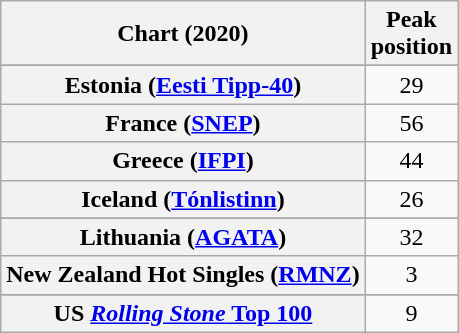<table class="wikitable sortable plainrowheaders" style="text-align:center">
<tr>
<th scope="col">Chart (2020)</th>
<th scope="col">Peak<br>position</th>
</tr>
<tr>
</tr>
<tr>
</tr>
<tr>
</tr>
<tr>
<th scope="row">Estonia (<a href='#'>Eesti Tipp-40</a>)</th>
<td>29</td>
</tr>
<tr>
<th scope="row">France (<a href='#'>SNEP</a>)</th>
<td>56</td>
</tr>
<tr>
<th scope="row">Greece (<a href='#'>IFPI</a>)</th>
<td>44</td>
</tr>
<tr>
<th scope="row">Iceland (<a href='#'>Tónlistinn</a>)</th>
<td>26</td>
</tr>
<tr>
</tr>
<tr>
<th scope="row">Lithuania (<a href='#'>AGATA</a>)</th>
<td>32</td>
</tr>
<tr>
<th scope="row">New Zealand Hot Singles (<a href='#'>RMNZ</a>)</th>
<td>3</td>
</tr>
<tr>
</tr>
<tr>
</tr>
<tr>
</tr>
<tr>
</tr>
<tr>
</tr>
<tr>
</tr>
<tr>
</tr>
<tr>
<th scope="row">US <a href='#'><em>Rolling Stone</em> Top 100</a></th>
<td>9</td>
</tr>
</table>
